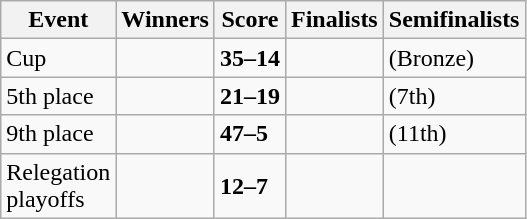<table class="wikitable">
<tr>
<th>Event</th>
<th>Winners</th>
<th>Score</th>
<th>Finalists</th>
<th>Semifinalists</th>
</tr>
<tr>
<td>Cup</td>
<td><strong></strong></td>
<td><strong>35–14</strong></td>
<td></td>
<td> (Bronze)<br></td>
</tr>
<tr>
<td>5th place</td>
<td><strong></strong></td>
<td><strong>21–19</strong></td>
<td></td>
<td> (7th)<br></td>
</tr>
<tr>
<td>9th place</td>
<td><strong></strong></td>
<td><strong>47–5</strong></td>
<td></td>
<td> (11th)<br></td>
</tr>
<tr>
<td>Relegation<br>playoffs</td>
<td><strong></strong></td>
<td><strong>12–7</strong></td>
<td></td>
<td><br></td>
</tr>
</table>
